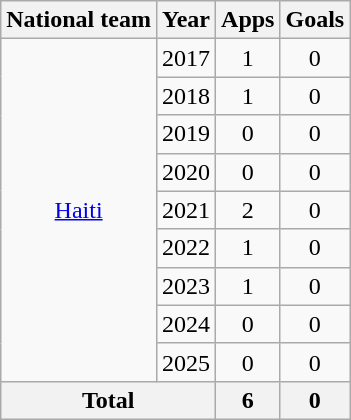<table class="wikitable" style="text-align: center;">
<tr>
<th>National team</th>
<th>Year</th>
<th>Apps</th>
<th>Goals</th>
</tr>
<tr>
<td rowspan="9"><a href='#'>Haiti</a></td>
<td>2017</td>
<td>1</td>
<td>0</td>
</tr>
<tr>
<td>2018</td>
<td>1</td>
<td>0</td>
</tr>
<tr>
<td>2019</td>
<td>0</td>
<td>0</td>
</tr>
<tr>
<td>2020</td>
<td>0</td>
<td>0</td>
</tr>
<tr>
<td>2021</td>
<td>2</td>
<td>0</td>
</tr>
<tr>
<td>2022</td>
<td>1</td>
<td>0</td>
</tr>
<tr>
<td>2023</td>
<td>1</td>
<td>0</td>
</tr>
<tr>
<td>2024</td>
<td>0</td>
<td>0</td>
</tr>
<tr>
<td>2025</td>
<td>0</td>
<td>0</td>
</tr>
<tr>
<th colspan="2">Total</th>
<th>6</th>
<th>0</th>
</tr>
</table>
